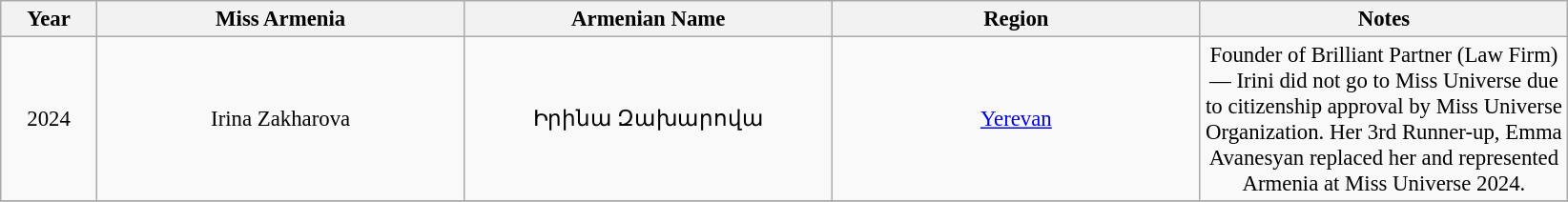<table class="wikitable sortable" style="font-size: 95%; text-align:center">
<tr>
<th width="60">Year</th>
<th width="250">Miss Armenia</th>
<th width="250">Armenian Name</th>
<th width="250">Region</th>
<th width="250">Notes</th>
</tr>
<tr>
<td>2024</td>
<td>Irina Zakharova</td>
<td>Իրինա Զախարովա</td>
<td><a href='#'>Yerevan</a></td>
<td>Founder of Brilliant Partner (Law Firm) ― Irini did not go to Miss Universe due to citizenship approval by Miss Universe Organization. Her 3rd Runner-up, Emma Avanesyan replaced her and represented Armenia at Miss Universe 2024.</td>
</tr>
<tr>
</tr>
</table>
